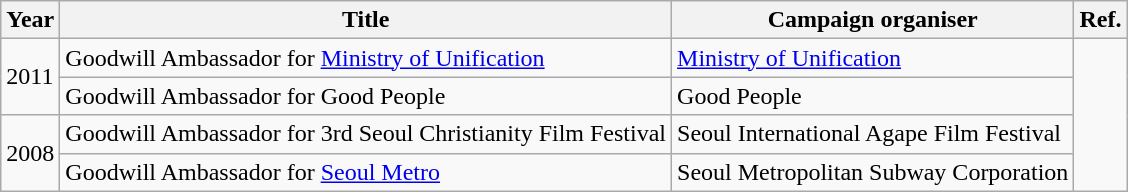<table class="wikitable plainrowheaders">
<tr align=center>
<th>Year</th>
<th>Title</th>
<th>Campaign organiser</th>
<th>Ref.</th>
</tr>
<tr>
<td rowspan="2">2011</td>
<td>Goodwill Ambassador for <a href='#'>Ministry of Unification</a></td>
<td><a href='#'>Ministry of Unification</a></td>
<td rowspan=4></td>
</tr>
<tr>
<td>Goodwill Ambassador for Good People</td>
<td>Good People</td>
</tr>
<tr>
<td rowspan="2">2008</td>
<td>Goodwill Ambassador for 3rd Seoul Christianity Film Festival</td>
<td>Seoul International Agape Film Festival</td>
</tr>
<tr>
<td>Goodwill Ambassador for <a href='#'>Seoul Metro</a></td>
<td>Seoul Metropolitan Subway Corporation</td>
</tr>
</table>
